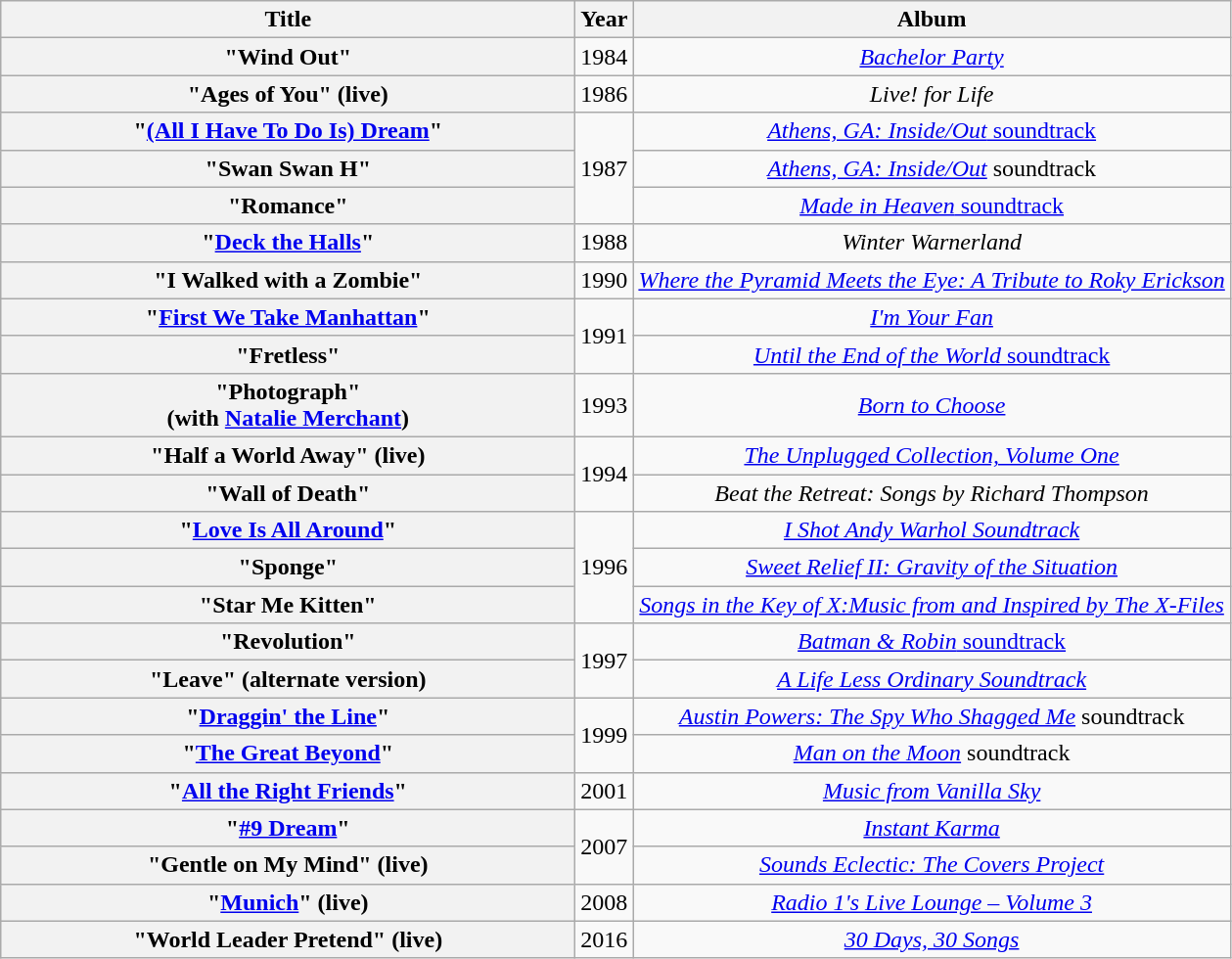<table class="wikitable plainrowheaders" style="text-align:center;" border="1">
<tr>
<th scope="col" style="width:24em;">Title</th>
<th scope="col">Year</th>
<th scope="col">Album</th>
</tr>
<tr>
<th scope="row">"Wind Out"</th>
<td>1984</td>
<td><em><a href='#'>Bachelor Party</a></em></td>
</tr>
<tr>
<th scope="row">"Ages of You" (live)</th>
<td>1986</td>
<td><em>Live! for Life</em></td>
</tr>
<tr>
<th scope="row">"<a href='#'>(All I Have To Do Is) Dream</a>"</th>
<td rowspan="3">1987</td>
<td><a href='#'><em>Athens, GA: Inside/Out</em> soundtrack</a></td>
</tr>
<tr>
<th scope="row">"Swan Swan H"</th>
<td><em><a href='#'>Athens, GA: Inside/Out</a></em> soundtrack</td>
</tr>
<tr>
<th scope="row">"Romance"</th>
<td><a href='#'><em>Made in Heaven</em> soundtrack</a></td>
</tr>
<tr>
<th scope="row">"<a href='#'>Deck the Halls</a>"</th>
<td>1988</td>
<td><em>Winter Warnerland</em></td>
</tr>
<tr>
<th scope="row">"I Walked with a Zombie"</th>
<td>1990</td>
<td><em><a href='#'>Where the Pyramid Meets the Eye: A Tribute to Roky Erickson</a></em></td>
</tr>
<tr>
<th scope="row">"<a href='#'>First We Take Manhattan</a>"</th>
<td rowspan="2">1991</td>
<td><em><a href='#'>I'm Your Fan</a></em></td>
</tr>
<tr>
<th scope="row">"Fretless"</th>
<td><a href='#'><em>Until the End of the World</em> soundtrack</a></td>
</tr>
<tr>
<th scope="row">"Photograph"<br><span>(with <a href='#'>Natalie Merchant</a>)</span></th>
<td>1993</td>
<td><em><a href='#'>Born to Choose</a></em></td>
</tr>
<tr>
<th scope="row">"Half a World Away" (live)</th>
<td rowspan="2">1994</td>
<td><em><a href='#'>The Unplugged Collection, Volume One</a></em></td>
</tr>
<tr>
<th scope="row">"Wall of Death"</th>
<td><em>Beat the Retreat: Songs by Richard Thompson</em></td>
</tr>
<tr>
<th scope="row">"<a href='#'>Love Is All Around</a>"</th>
<td rowspan="3">1996</td>
<td><em><a href='#'>I Shot Andy Warhol Soundtrack</a></em></td>
</tr>
<tr>
<th scope="row">"Sponge"</th>
<td><em><a href='#'>Sweet Relief II: Gravity of the Situation</a></em></td>
</tr>
<tr>
<th scope="row">"Star Me Kitten"</th>
<td><em><a href='#'>Songs in the Key of X:Music from and Inspired by The X-Files</a></em></td>
</tr>
<tr>
<th scope="row">"Revolution"</th>
<td rowspan="2">1997</td>
<td><a href='#'><em>Batman & Robin</em> soundtrack</a></td>
</tr>
<tr>
<th scope="row">"Leave" (alternate version)</th>
<td><em><a href='#'>A Life Less Ordinary Soundtrack</a></em></td>
</tr>
<tr>
<th scope="row">"<a href='#'>Draggin' the Line</a>"</th>
<td rowspan="2">1999</td>
<td><em><a href='#'>Austin Powers: The Spy Who Shagged Me</a></em> soundtrack</td>
</tr>
<tr>
<th scope="row">"<a href='#'>The Great Beyond</a>"</th>
<td><em><a href='#'>Man on the Moon</a></em> soundtrack</td>
</tr>
<tr>
<th scope="row">"<a href='#'>All the Right Friends</a>"</th>
<td>2001</td>
<td><em><a href='#'>Music from Vanilla Sky</a></em></td>
</tr>
<tr>
<th scope="row">"<a href='#'>#9 Dream</a>"</th>
<td rowspan="2">2007</td>
<td><em><a href='#'>Instant Karma</a></em></td>
</tr>
<tr>
<th scope="row">"Gentle on My Mind" (live)</th>
<td><em><a href='#'>Sounds Eclectic: The Covers Project</a></em></td>
</tr>
<tr>
<th scope="row">"<a href='#'>Munich</a>" (live)</th>
<td>2008</td>
<td><em><a href='#'>Radio 1's Live Lounge – Volume 3</a></em></td>
</tr>
<tr>
<th scope="row">"World Leader Pretend" (live)</th>
<td>2016</td>
<td><em><a href='#'>30 Days, 30 Songs</a></em></td>
</tr>
</table>
